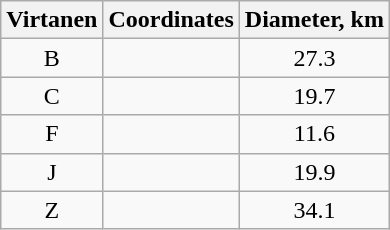<table class="wikitable" style="text-align:center">
<tr>
<th>Virtanen</th>
<th class="unsortable">Coordinates</th>
<th>Diameter, km</th>
</tr>
<tr>
<td>B</td>
<td></td>
<td>27.3</td>
</tr>
<tr>
<td>C</td>
<td></td>
<td>19.7</td>
</tr>
<tr>
<td>F</td>
<td></td>
<td>11.6</td>
</tr>
<tr>
<td>J</td>
<td></td>
<td>19.9</td>
</tr>
<tr>
<td>Z</td>
<td></td>
<td>34.1</td>
</tr>
</table>
